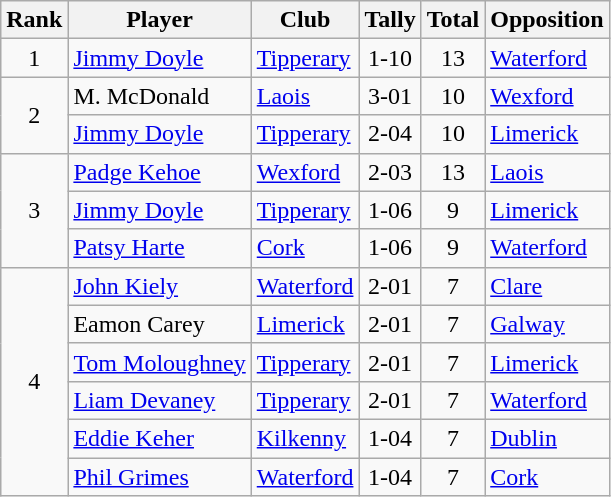<table class="wikitable">
<tr>
<th>Rank</th>
<th>Player</th>
<th>Club</th>
<th>Tally</th>
<th>Total</th>
<th>Opposition</th>
</tr>
<tr>
<td rowspan="1" style="text-align:center;">1</td>
<td><a href='#'>Jimmy Doyle</a></td>
<td><a href='#'>Tipperary</a></td>
<td align=center>1-10</td>
<td align=center>13</td>
<td><a href='#'>Waterford</a></td>
</tr>
<tr>
<td rowspan="2" style="text-align:center;">2</td>
<td>M. McDonald</td>
<td><a href='#'>Laois</a></td>
<td align=center>3-01</td>
<td align=center>10</td>
<td><a href='#'>Wexford</a></td>
</tr>
<tr>
<td><a href='#'>Jimmy Doyle</a></td>
<td><a href='#'>Tipperary</a></td>
<td align=center>2-04</td>
<td align=center>10</td>
<td><a href='#'>Limerick</a></td>
</tr>
<tr>
<td rowspan="3" style="text-align:center;">3</td>
<td><a href='#'>Padge Kehoe</a></td>
<td><a href='#'>Wexford</a></td>
<td align=center>2-03</td>
<td align=center>13</td>
<td><a href='#'>Laois</a></td>
</tr>
<tr>
<td><a href='#'>Jimmy Doyle</a></td>
<td><a href='#'>Tipperary</a></td>
<td align=center>1-06</td>
<td align=center>9</td>
<td><a href='#'>Limerick</a></td>
</tr>
<tr>
<td><a href='#'>Patsy Harte</a></td>
<td><a href='#'>Cork</a></td>
<td align=center>1-06</td>
<td align=center>9</td>
<td><a href='#'>Waterford</a></td>
</tr>
<tr>
<td rowspan="6" style="text-align:center;">4</td>
<td><a href='#'>John Kiely</a></td>
<td><a href='#'>Waterford</a></td>
<td align=center>2-01</td>
<td align=center>7</td>
<td><a href='#'>Clare</a></td>
</tr>
<tr>
<td>Eamon Carey</td>
<td><a href='#'>Limerick</a></td>
<td align=center>2-01</td>
<td align=center>7</td>
<td><a href='#'>Galway</a></td>
</tr>
<tr>
<td><a href='#'>Tom Moloughney</a></td>
<td><a href='#'>Tipperary</a></td>
<td align=center>2-01</td>
<td align=center>7</td>
<td><a href='#'>Limerick</a></td>
</tr>
<tr>
<td><a href='#'>Liam Devaney</a></td>
<td><a href='#'>Tipperary</a></td>
<td align=center>2-01</td>
<td align=center>7</td>
<td><a href='#'>Waterford</a></td>
</tr>
<tr>
<td><a href='#'>Eddie Keher</a></td>
<td><a href='#'>Kilkenny</a></td>
<td align=center>1-04</td>
<td align=center>7</td>
<td><a href='#'>Dublin</a></td>
</tr>
<tr>
<td><a href='#'>Phil Grimes</a></td>
<td><a href='#'>Waterford</a></td>
<td align=center>1-04</td>
<td align=center>7</td>
<td><a href='#'>Cork</a></td>
</tr>
</table>
